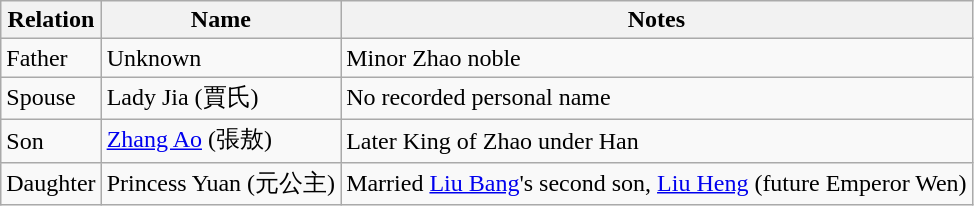<table class="wikitable">
<tr>
<th>Relation</th>
<th>Name</th>
<th>Notes</th>
</tr>
<tr>
<td>Father</td>
<td>Unknown</td>
<td>Minor Zhao noble</td>
</tr>
<tr>
<td>Spouse</td>
<td>Lady Jia (賈氏)</td>
<td>No recorded personal name</td>
</tr>
<tr>
<td>Son</td>
<td><a href='#'>Zhang Ao</a> (張敖)</td>
<td>Later King of Zhao under Han</td>
</tr>
<tr>
<td>Daughter</td>
<td>Princess Yuan (元公主)</td>
<td>Married <a href='#'>Liu Bang</a>'s second son, <a href='#'>Liu Heng</a> (future Emperor Wen)</td>
</tr>
</table>
